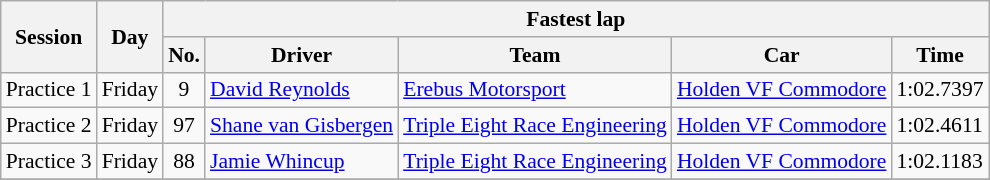<table class="wikitable" style="font-size: 90%">
<tr>
<th rowspan="2">Session</th>
<th rowspan="2">Day</th>
<th colspan="5">Fastest lap</th>
</tr>
<tr>
<th>No.</th>
<th>Driver</th>
<th>Team</th>
<th>Car</th>
<th>Time</th>
</tr>
<tr>
<td>Practice 1</td>
<td>Friday</td>
<td align="center">9</td>
<td> <a href='#'>David Reynolds</a></td>
<td><a href='#'>Erebus Motorsport</a></td>
<td><a href='#'>Holden VF Commodore</a></td>
<td>1:02.7397</td>
</tr>
<tr>
<td>Practice 2</td>
<td>Friday</td>
<td align="center">97</td>
<td> <a href='#'>Shane van Gisbergen</a></td>
<td><a href='#'>Triple Eight Race Engineering</a></td>
<td><a href='#'>Holden VF Commodore</a></td>
<td>1:02.4611</td>
</tr>
<tr>
<td>Practice 3</td>
<td>Friday</td>
<td align="center">88</td>
<td> <a href='#'>Jamie Whincup</a></td>
<td><a href='#'>Triple Eight Race Engineering</a></td>
<td><a href='#'>Holden VF Commodore</a></td>
<td>1:02.1183</td>
</tr>
<tr>
</tr>
</table>
